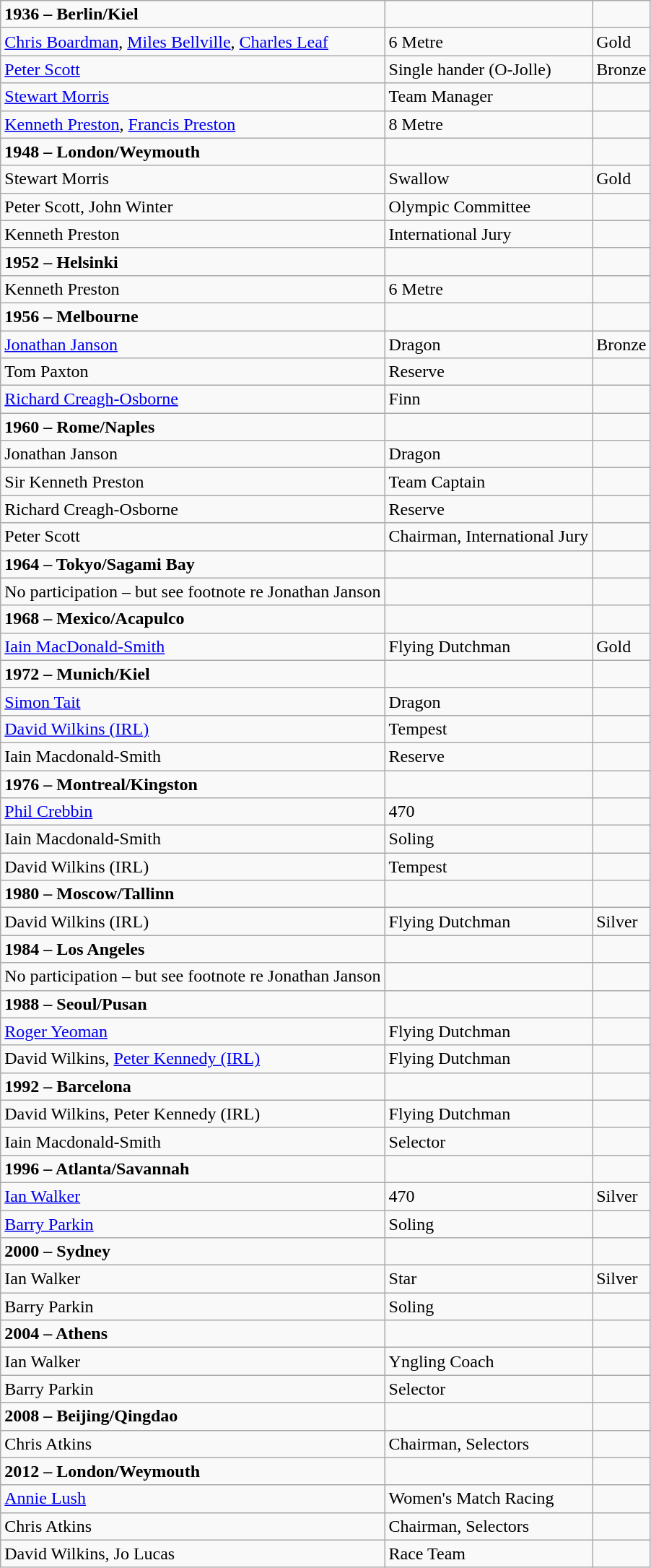<table class="wikitable">
<tr>
<td><strong>1936 – Berlin/Kiel</strong></td>
<td></td>
<td></td>
</tr>
<tr>
<td><a href='#'>Chris Boardman</a>, <a href='#'>Miles Bellville</a>, <a href='#'>Charles Leaf</a></td>
<td>6 Metre</td>
<td>Gold</td>
</tr>
<tr>
<td><a href='#'>Peter Scott</a></td>
<td>Single hander (O-Jolle)</td>
<td>Bronze</td>
</tr>
<tr>
<td><a href='#'>Stewart Morris</a></td>
<td>Team Manager</td>
<td></td>
</tr>
<tr>
<td><a href='#'>Kenneth Preston</a>, <a href='#'>Francis Preston</a></td>
<td>8 Metre</td>
<td></td>
</tr>
<tr>
<td><strong>1948 – London/Weymouth</strong></td>
<td></td>
<td></td>
</tr>
<tr>
<td>Stewart Morris</td>
<td>Swallow</td>
<td>Gold</td>
</tr>
<tr>
<td>Peter Scott, John Winter</td>
<td>Olympic Committee</td>
<td></td>
</tr>
<tr>
<td>Kenneth Preston</td>
<td>International Jury</td>
<td></td>
</tr>
<tr>
<td><strong>1952 – Helsinki</strong></td>
<td></td>
<td></td>
</tr>
<tr>
<td>Kenneth Preston</td>
<td>6 Metre</td>
<td></td>
</tr>
<tr>
<td><strong>1956 – Melbourne</strong></td>
<td></td>
<td></td>
</tr>
<tr>
<td><a href='#'>Jonathan Janson</a></td>
<td>Dragon</td>
<td>Bronze</td>
</tr>
<tr>
<td>Tom Paxton</td>
<td>Reserve</td>
<td></td>
</tr>
<tr>
<td><a href='#'>Richard Creagh-Osborne</a></td>
<td>Finn</td>
<td></td>
</tr>
<tr>
<td><strong>1960 – Rome/Naples</strong></td>
<td></td>
<td></td>
</tr>
<tr>
<td>Jonathan Janson</td>
<td>Dragon</td>
<td></td>
</tr>
<tr>
<td>Sir Kenneth Preston</td>
<td>Team Captain</td>
<td></td>
</tr>
<tr>
<td>Richard Creagh-Osborne</td>
<td>Reserve</td>
<td></td>
</tr>
<tr>
<td>Peter Scott</td>
<td>Chairman, International Jury</td>
<td></td>
</tr>
<tr>
<td><strong>1964 – Tokyo/Sagami Bay</strong></td>
<td></td>
<td></td>
</tr>
<tr>
<td>No participation – but see footnote re Jonathan Janson</td>
<td></td>
<td></td>
</tr>
<tr>
<td><strong>1968 – Mexico/Acapulco</strong></td>
<td></td>
<td></td>
</tr>
<tr>
<td><a href='#'>Iain MacDonald-Smith</a></td>
<td>Flying Dutchman</td>
<td>Gold</td>
</tr>
<tr>
<td><strong>1972 – Munich/Kiel</strong></td>
<td></td>
<td></td>
</tr>
<tr>
<td><a href='#'>Simon Tait</a></td>
<td>Dragon</td>
<td></td>
</tr>
<tr>
<td><a href='#'>David Wilkins (IRL)</a></td>
<td>Tempest</td>
<td></td>
</tr>
<tr>
<td>Iain Macdonald-Smith</td>
<td>Reserve</td>
<td></td>
</tr>
<tr>
<td><strong>1976 – Montreal/Kingston</strong></td>
<td></td>
<td></td>
</tr>
<tr>
<td><a href='#'>Phil Crebbin</a></td>
<td>470</td>
<td></td>
</tr>
<tr>
<td>Iain Macdonald-Smith</td>
<td>Soling</td>
<td></td>
</tr>
<tr>
<td>David Wilkins (IRL)</td>
<td>Tempest</td>
<td></td>
</tr>
<tr>
<td><strong>1980 – Moscow/Tallinn</strong></td>
<td></td>
<td></td>
</tr>
<tr>
<td>David Wilkins (IRL)</td>
<td>Flying Dutchman</td>
<td>Silver</td>
</tr>
<tr>
<td><strong>1984 – Los Angeles</strong></td>
<td></td>
<td></td>
</tr>
<tr>
<td>No participation – but see footnote re Jonathan Janson</td>
<td></td>
<td></td>
</tr>
<tr>
<td><strong>1988 – Seoul/Pusan</strong></td>
<td></td>
<td></td>
</tr>
<tr>
<td><a href='#'>Roger Yeoman</a></td>
<td>Flying Dutchman</td>
<td></td>
</tr>
<tr>
<td>David Wilkins, <a href='#'>Peter Kennedy (IRL)</a></td>
<td>Flying Dutchman</td>
<td></td>
</tr>
<tr>
<td><strong>1992 – Barcelona</strong></td>
<td></td>
<td></td>
</tr>
<tr>
<td>David Wilkins, Peter Kennedy (IRL)</td>
<td>Flying Dutchman</td>
<td></td>
</tr>
<tr>
<td>Iain Macdonald-Smith</td>
<td>Selector</td>
<td></td>
</tr>
<tr>
<td><strong>1996 – Atlanta/Savannah</strong></td>
<td></td>
<td></td>
</tr>
<tr>
<td><a href='#'>Ian Walker</a></td>
<td>470</td>
<td>Silver</td>
</tr>
<tr>
<td><a href='#'>Barry Parkin</a></td>
<td>Soling</td>
<td></td>
</tr>
<tr>
<td><strong>2000 – Sydney</strong></td>
<td></td>
<td></td>
</tr>
<tr>
<td>Ian Walker</td>
<td>Star</td>
<td>Silver</td>
</tr>
<tr>
<td>Barry Parkin</td>
<td>Soling</td>
<td></td>
</tr>
<tr>
<td><strong>2004 – Athens</strong></td>
<td></td>
<td></td>
</tr>
<tr>
<td>Ian Walker</td>
<td>Yngling Coach</td>
<td></td>
</tr>
<tr>
<td>Barry Parkin</td>
<td>Selector</td>
<td></td>
</tr>
<tr>
<td><strong>2008 – Beijing/Qingdao</strong></td>
<td></td>
<td></td>
</tr>
<tr>
<td>Chris Atkins</td>
<td>Chairman, Selectors</td>
<td></td>
</tr>
<tr>
<td><strong>2012 – London/Weymouth</strong></td>
<td></td>
<td></td>
</tr>
<tr>
<td><a href='#'>Annie Lush</a></td>
<td>Women's Match Racing</td>
<td></td>
</tr>
<tr>
<td>Chris Atkins</td>
<td>Chairman, Selectors</td>
<td></td>
</tr>
<tr>
<td>David Wilkins, Jo Lucas</td>
<td>Race Team</td>
<td></td>
</tr>
</table>
